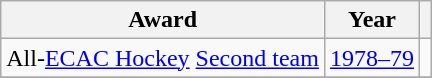<table class="wikitable">
<tr>
<th>Award</th>
<th>Year</th>
<th></th>
</tr>
<tr>
<td>All-<a href='#'>ECAC Hockey</a> <a href='#'>Second team</a></td>
<td><a href='#'>1978–79</a></td>
<td></td>
</tr>
<tr>
</tr>
</table>
